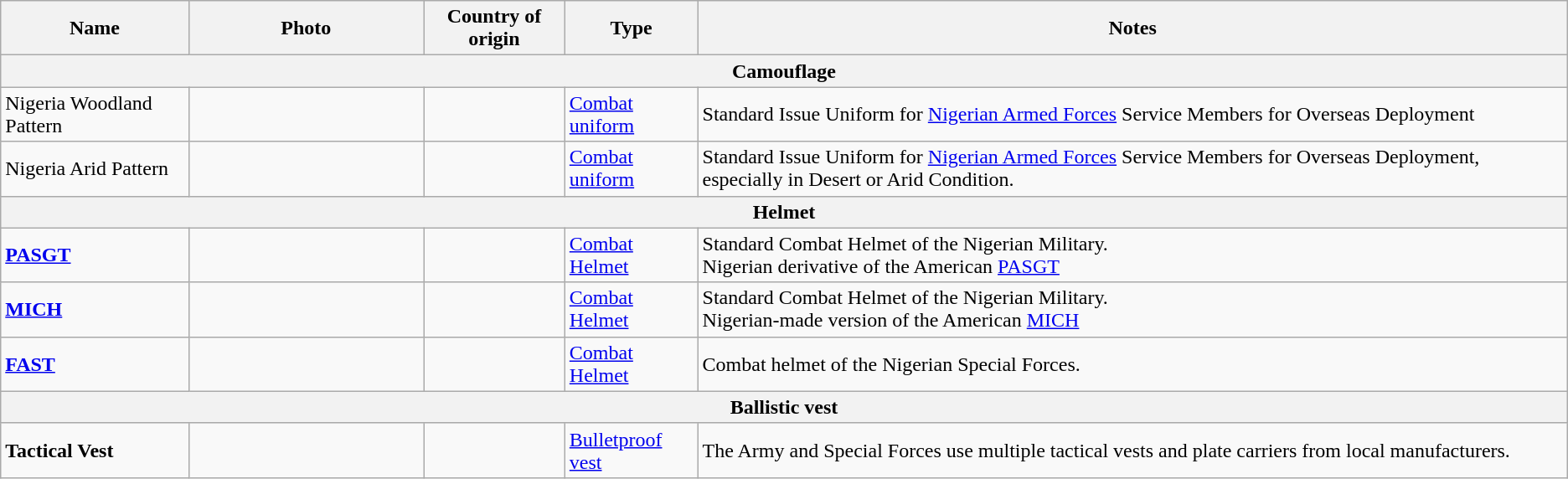<table class="wikitable">
<tr>
<th>Name</th>
<th style="width:15%;">Photo</th>
<th>Country of origin</th>
<th>Type</th>
<th>Notes</th>
</tr>
<tr>
<th colspan="5"><strong>Camouflage</strong></th>
</tr>
<tr>
<td>Nigeria Woodland Pattern</td>
<td></td>
<td><small></small></td>
<td><a href='#'>Combat uniform</a></td>
<td>Standard Issue Uniform for <a href='#'>Nigerian Armed Forces</a> Service Members for Overseas Deployment</td>
</tr>
<tr>
<td>Nigeria Arid Pattern</td>
<td></td>
<td><small></small></td>
<td><a href='#'>Combat uniform</a></td>
<td>Standard Issue Uniform for <a href='#'>Nigerian Armed Forces</a> Service Members for Overseas Deployment, especially in Desert or Arid Condition.</td>
</tr>
<tr>
<th colspan="5"><strong>Helmet</strong></th>
</tr>
<tr>
<td><a href='#'><strong>PASGT</strong></a></td>
<td></td>
<td><small><br> </small></td>
<td><a href='#'>Combat Helmet</a></td>
<td>Standard Combat Helmet of the Nigerian Military.<br>Nigerian derivative of the American <a href='#'>PASGT</a></td>
</tr>
<tr>
<td><a href='#'><strong>MICH</strong></a></td>
<td></td>
<td><small><br> </small></td>
<td><a href='#'>Combat Helmet</a></td>
<td>Standard Combat Helmet of the Nigerian Military.<br>Nigerian-made version of the American <a href='#'>MICH</a></td>
</tr>
<tr>
<td><a href='#'><strong>FAST</strong></a></td>
<td></td>
<td><small><br> </small></td>
<td><a href='#'>Combat Helmet</a></td>
<td>Combat helmet of the Nigerian Special Forces.</td>
</tr>
<tr>
<th colspan="5">Ballistic vest</th>
</tr>
<tr>
<td><strong>Tactical Vest</strong></td>
<td><br></td>
<td><small></small></td>
<td><a href='#'>Bulletproof vest</a></td>
<td>The Army and Special Forces use multiple tactical vests and plate carriers from local manufacturers.</td>
</tr>
</table>
